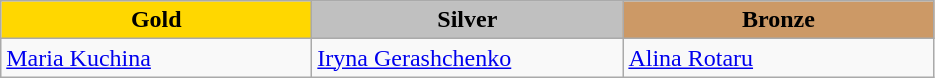<table class="wikitable" style="text-align:left">
<tr align="center">
<td width=200 bgcolor=gold><strong>Gold</strong></td>
<td width=200 bgcolor=silver><strong>Silver</strong></td>
<td width=200 bgcolor=CC9966><strong>Bronze</strong></td>
</tr>
<tr>
<td><a href='#'>Maria Kuchina</a><br><em></em></td>
<td><a href='#'>Iryna Gerashchenko</a><br><em></em></td>
<td><a href='#'>Alina Rotaru</a><br><em></em></td>
</tr>
</table>
